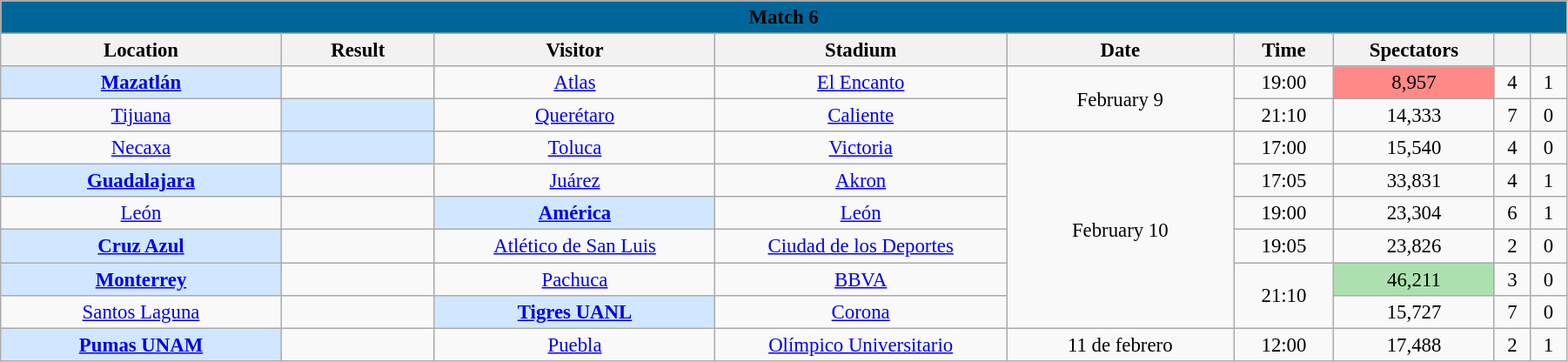<table class="wikitable mw-collapsible mw-collapsed" style="font-size:95%; text-align: center; width: 95%;">
<tr>
<th colspan="9" style=" background: #006699 " width="100%;" align="center"><b>Match 6</b></th>
</tr>
<tr>
<th width="125">Location</th>
<th width="65">Result</th>
<th width="125">Visitor</th>
<th width="130">Stadium</th>
<th width="100">Date</th>
<th width="40">Time</th>
<th width="50">Spectators</th>
<th width="10"></th>
<th width="10"></th>
</tr>
<tr aling="center">
<td bgcolor="D0E7FF"><strong><a href='#'>Mazatlán</a></strong></td>
<td></td>
<td><a href='#'>Atlas</a></td>
<td><a href='#'>El Encanto</a></td>
<td rowspan="2">February 9</td>
<td>19:00</td>
<td bgcolor=#FF8888>8,957</td>
<td>4</td>
<td>1</td>
</tr>
<tr aling="center">
<td><a href='#'>Tijuana</a></td>
<td bgcolor="D0E7FF"><strong></strong></td>
<td><a href='#'>Querétaro</a></td>
<td><a href='#'>Caliente</a></td>
<td>21:10</td>
<td>14,333</td>
<td>7</td>
<td>0</td>
</tr>
<tr aling="center">
<td><a href='#'>Necaxa</a></td>
<td bgcolor="D0E7FF"><strong></strong></td>
<td><a href='#'>Toluca</a></td>
<td><a href='#'>Victoria</a></td>
<td rowspan="6">February 10</td>
<td>17:00</td>
<td>15,540</td>
<td>4</td>
<td>0</td>
</tr>
<tr aling="center">
<td bgcolor="D0E7FF"><strong><a href='#'>Guadalajara</a></strong></td>
<td></td>
<td><a href='#'>Juárez</a></td>
<td><a href='#'>Akron</a></td>
<td>17:05</td>
<td>33,831</td>
<td>4</td>
<td>1</td>
</tr>
<tr aling="center">
<td><a href='#'>León</a></td>
<td></td>
<td bgcolor="D0E7FF"><strong><a href='#'>América</a></strong></td>
<td><a href='#'>León</a></td>
<td>19:00</td>
<td>23,304</td>
<td>6</td>
<td>1</td>
</tr>
<tr aling="center">
<td bgcolor="D0E7FF"><strong><a href='#'>Cruz Azul</a></strong></td>
<td></td>
<td><a href='#'>Atlético de San Luis</a></td>
<td><a href='#'>Ciudad de los Deportes</a></td>
<td>19:05</td>
<td>23,826</td>
<td>2</td>
<td>0</td>
</tr>
<tr aling="center">
<td bgcolor="D0E7FF"><strong><a href='#'>Monterrey</a></strong></td>
<td></td>
<td><a href='#'>Pachuca</a></td>
<td><a href='#'>BBVA</a></td>
<td rowspan="2">21:10</td>
<td bgcolor=#ACE1AF>46,211</td>
<td>3</td>
<td>0</td>
</tr>
<tr aling="center">
<td><a href='#'>Santos Laguna</a></td>
<td></td>
<td bgcolor="D0E7FF"><strong><a href='#'>Tigres UANL</a></strong></td>
<td><a href='#'>Corona</a></td>
<td>15,727</td>
<td>7</td>
<td>0</td>
</tr>
<tr aling="center">
<td bgcolor="D0E7FF"><strong><a href='#'>Pumas UNAM</a></strong></td>
<td></td>
<td><a href='#'>Puebla</a></td>
<td><a href='#'>Olímpico Universitario</a></td>
<td>11 de febrero</td>
<td>12:00</td>
<td>17,488</td>
<td>2</td>
<td>1</td>
</tr>
</table>
